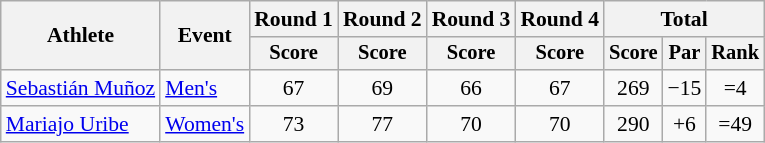<table class=wikitable style=font-size:90%;text-align:center>
<tr>
<th rowspan=2>Athlete</th>
<th rowspan=2>Event</th>
<th>Round 1</th>
<th>Round 2</th>
<th>Round 3</th>
<th>Round 4</th>
<th colspan=3>Total</th>
</tr>
<tr style=font-size:95%>
<th>Score</th>
<th>Score</th>
<th>Score</th>
<th>Score</th>
<th>Score</th>
<th>Par</th>
<th>Rank</th>
</tr>
<tr>
<td align=left><a href='#'>Sebastián Muñoz</a></td>
<td align=left><a href='#'>Men's</a></td>
<td>67</td>
<td>69</td>
<td>66</td>
<td>67</td>
<td>269</td>
<td>−15</td>
<td>=4</td>
</tr>
<tr>
<td align=left><a href='#'>Mariajo Uribe</a></td>
<td align=left><a href='#'>Women's</a></td>
<td>73</td>
<td>77</td>
<td>70</td>
<td>70</td>
<td>290</td>
<td>+6</td>
<td>=49</td>
</tr>
</table>
